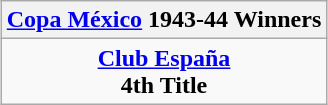<table class="wikitable" style="text-align: center; margin: 0 auto;">
<tr>
<th><a href='#'>Copa México</a> 1943-44 Winners</th>
</tr>
<tr>
<td><strong><a href='#'>Club España</a></strong><br><strong>4th Title</strong></td>
</tr>
</table>
